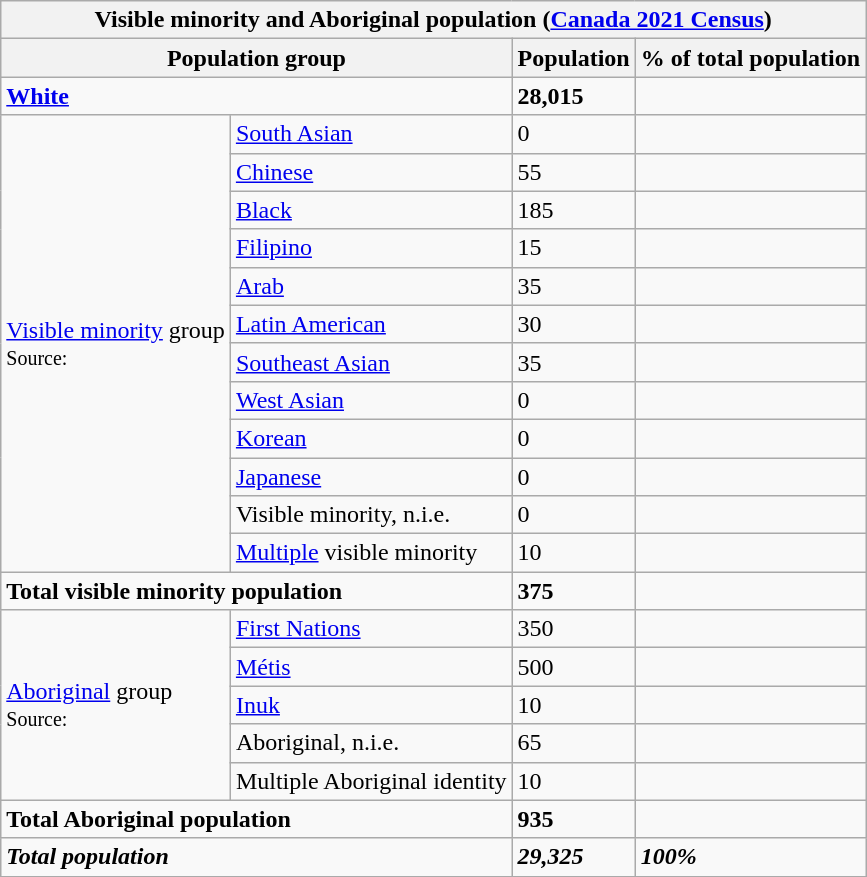<table class="wikitable">
<tr>
<th colspan=4>Visible minority and Aboriginal population (<a href='#'>Canada 2021 Census</a>)</th>
</tr>
<tr>
<th colspan="2">Population group</th>
<th>Population</th>
<th>% of total population</th>
</tr>
<tr>
<td colspan="2"><strong><a href='#'>White</a></strong></td>
<td><strong>28,015</strong></td>
<td><strong></strong></td>
</tr>
<tr>
<td rowspan="12"><a href='#'>Visible minority</a> group<br><small>Source:</small></td>
<td><a href='#'>South Asian</a></td>
<td>0</td>
<td></td>
</tr>
<tr>
<td><a href='#'>Chinese</a></td>
<td>55</td>
<td></td>
</tr>
<tr>
<td><a href='#'>Black</a></td>
<td>185</td>
<td></td>
</tr>
<tr>
<td><a href='#'>Filipino</a></td>
<td>15</td>
<td></td>
</tr>
<tr>
<td><a href='#'>Arab</a></td>
<td>35</td>
<td></td>
</tr>
<tr>
<td><a href='#'>Latin American</a></td>
<td>30</td>
<td></td>
</tr>
<tr>
<td><a href='#'>Southeast Asian</a></td>
<td>35</td>
<td></td>
</tr>
<tr>
<td><a href='#'>West Asian</a></td>
<td>0</td>
<td></td>
</tr>
<tr>
<td><a href='#'>Korean</a></td>
<td>0</td>
<td></td>
</tr>
<tr>
<td><a href='#'>Japanese</a></td>
<td>0</td>
<td></td>
</tr>
<tr>
<td>Visible minority, n.i.e.</td>
<td>0</td>
<td></td>
</tr>
<tr>
<td><a href='#'>Multiple</a> visible minority</td>
<td>10</td>
<td></td>
</tr>
<tr>
<td colspan="2"><strong>Total visible minority population</strong></td>
<td><strong>375</strong></td>
<td><strong></strong></td>
</tr>
<tr>
<td rowspan="5"><a href='#'>Aboriginal</a> group<br><small>Source:</small></td>
<td><a href='#'>First Nations</a></td>
<td>350</td>
<td></td>
</tr>
<tr>
<td><a href='#'>Métis</a></td>
<td>500</td>
<td></td>
</tr>
<tr>
<td><a href='#'>Inuk</a></td>
<td>10</td>
<td></td>
</tr>
<tr>
<td>Aboriginal, n.i.e.</td>
<td>65</td>
<td></td>
</tr>
<tr>
<td>Multiple Aboriginal identity</td>
<td>10</td>
<td></td>
</tr>
<tr>
<td colspan="2"><strong>Total Aboriginal population</strong></td>
<td><strong>935</strong></td>
<td><strong></strong></td>
</tr>
<tr>
<td colspan="2"><strong><em>Total population</em></strong></td>
<td><strong><em>29,325</em></strong></td>
<td><strong><em>100%</em></strong></td>
</tr>
</table>
